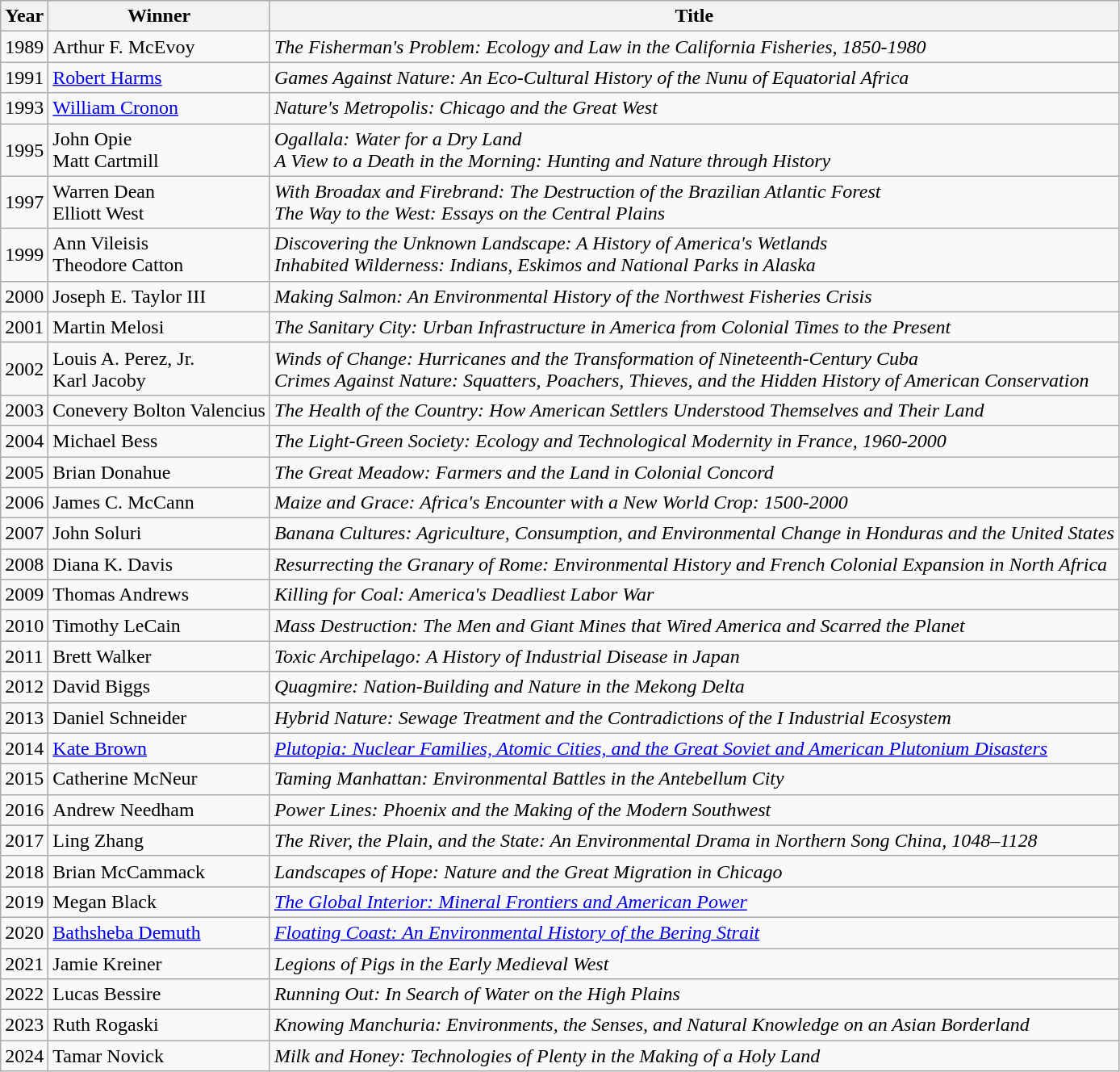<table class="wikitable sortable">
<tr>
<th>Year</th>
<th>Winner</th>
<th>Title</th>
</tr>
<tr>
<td>1989</td>
<td>Arthur F. McEvoy</td>
<td><em>The Fisherman's Problem: Ecology and Law in the California Fisheries, 1850-1980</em></td>
</tr>
<tr>
<td>1991</td>
<td><a href='#'>Robert Harms</a></td>
<td><em>Games Against Nature: An Eco-Cultural History of the Nunu of Equatorial Africa</em></td>
</tr>
<tr>
<td>1993</td>
<td><a href='#'>William Cronon</a></td>
<td><em>Nature's Metropolis: Chicago and the Great West</em></td>
</tr>
<tr>
<td>1995</td>
<td>John Opie<br>Matt Cartmill</td>
<td><em>Ogallala: Water for a Dry Land</em><br><em>A View to a Death in the Morning: Hunting and Nature through History</em></td>
</tr>
<tr>
<td>1997</td>
<td>Warren Dean<br>Elliott West</td>
<td><em>With Broadax and Firebrand: The Destruction of the Brazilian Atlantic Forest</em><br><em>The Way to the West: Essays on the Central Plains</em></td>
</tr>
<tr>
<td>1999</td>
<td>Ann Vileisis<br>Theodore Catton</td>
<td><em>Discovering the Unknown Landscape: A History of America's Wetlands</em><br><em>Inhabited Wilderness: Indians, Eskimos and National Parks in Alaska</em></td>
</tr>
<tr>
<td>2000</td>
<td>Joseph E. Taylor III</td>
<td><em>Making Salmon: An Environmental History of the Northwest Fisheries Crisis</em></td>
</tr>
<tr>
<td>2001</td>
<td>Martin Melosi</td>
<td><em>The Sanitary City: Urban Infrastructure in America from Colonial Times to the Present</em></td>
</tr>
<tr>
<td>2002</td>
<td>Louis A. Perez, Jr.<br>Karl Jacoby</td>
<td><em>Winds of Change: Hurricanes and the Transformation of Nineteenth-Century Cuba</em><br><em>Crimes Against Nature: Squatters, Poachers, Thieves, and the Hidden History of American Conservation</em></td>
</tr>
<tr>
<td>2003</td>
<td>Conevery Bolton Valencius</td>
<td><em>The Health of the Country: How American Settlers Understood Themselves and Their Land</em></td>
</tr>
<tr>
<td>2004</td>
<td>Michael Bess</td>
<td><em>The Light-Green Society: Ecology and Technological Modernity in France, 1960-2000</em></td>
</tr>
<tr>
<td>2005</td>
<td>Brian Donahue</td>
<td><em>The Great Meadow: Farmers and the Land in Colonial Concord</em></td>
</tr>
<tr>
<td>2006</td>
<td>James C. McCann</td>
<td><em>Maize and Grace: Africa's Encounter with a New World Crop: 1500-2000</em></td>
</tr>
<tr>
<td>2007</td>
<td>John Soluri</td>
<td><em>Banana Cultures: Agriculture, Consumption, and Environmental Change in Honduras and the United States</em></td>
</tr>
<tr>
<td>2008</td>
<td>Diana K. Davis</td>
<td><em>Resurrecting the Granary of Rome: Environmental History and French Colonial Expansion in North Africa</em></td>
</tr>
<tr>
<td>2009</td>
<td>Thomas Andrews</td>
<td><em>Killing for Coal: America's Deadliest Labor War</em></td>
</tr>
<tr>
<td>2010</td>
<td>Timothy LeCain</td>
<td><em>Mass Destruction: The Men and Giant Mines that Wired America and Scarred the Planet</em></td>
</tr>
<tr>
<td>2011</td>
<td>Brett Walker</td>
<td><em>Toxic Archipelago: A History of Industrial Disease in Japan</em></td>
</tr>
<tr>
<td>2012</td>
<td>David Biggs</td>
<td><em>Quagmire: Nation-Building and Nature in the Mekong Delta</em></td>
</tr>
<tr>
<td>2013</td>
<td>Daniel Schneider</td>
<td><em>Hybrid Nature: Sewage Treatment and the Contradictions of the I Industrial Ecosystem</em></td>
</tr>
<tr>
<td>2014</td>
<td><a href='#'>Kate Brown</a></td>
<td><em><a href='#'>Plutopia: Nuclear Families, Atomic Cities, and the Great Soviet and American Plutonium Disasters</a></em></td>
</tr>
<tr>
<td>2015</td>
<td>Catherine McNeur</td>
<td><em>Taming Manhattan: Environmental Battles in the Antebellum City</em></td>
</tr>
<tr>
<td>2016</td>
<td>Andrew Needham</td>
<td><em>Power Lines: Phoenix and the Making of the Modern Southwest</em></td>
</tr>
<tr>
<td>2017</td>
<td>Ling Zhang</td>
<td><em>The River, the Plain, and the State: An Environmental Drama in Northern Song China, 1048–1128</em></td>
</tr>
<tr>
<td>2018</td>
<td>Brian McCammack</td>
<td><em>Landscapes of Hope: Nature and the Great Migration in Chicago</em></td>
</tr>
<tr>
<td>2019</td>
<td>Megan Black</td>
<td><em><a href='#'>The Global Interior: Mineral Frontiers and American Power</a></em></td>
</tr>
<tr>
<td>2020</td>
<td><a href='#'>Bathsheba Demuth</a></td>
<td><em><a href='#'>Floating Coast: An Environmental History of the Bering Strait</a></em></td>
</tr>
<tr>
<td>2021</td>
<td>Jamie Kreiner</td>
<td><em>Legions of Pigs in the Early Medieval West</em></td>
</tr>
<tr>
<td>2022</td>
<td>Lucas Bessire</td>
<td><em>Running Out: In Search of Water on the High Plains</em></td>
</tr>
<tr>
<td>2023</td>
<td>Ruth Rogaski</td>
<td><em>Knowing Manchuria: Environments, the Senses, and Natural Knowledge on an Asian Borderland</em></td>
</tr>
<tr>
<td>2024</td>
<td>Tamar Novick</td>
<td><em>Milk and Honey: Technologies of Plenty in the Making of a Holy Land</em></td>
</tr>
</table>
